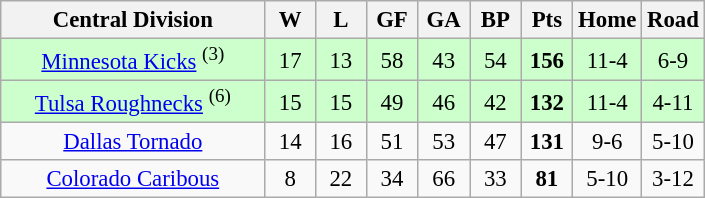<table class="wikitable" width="470" style="font-size:95%; text-align:center">
<tr>
<th width="40%">Central Division</th>
<th width="7.5%">W</th>
<th width="7.5%">L</th>
<th width="7.5%">GF</th>
<th width="7.5%">GA</th>
<th width="7.5%">BP</th>
<th width="7.5%">Pts</th>
<th width="7.5%">Home</th>
<th width="7.5%">Road</th>
</tr>
<tr bgcolor=#ccffcc>
<td><a href='#'>Minnesota Kicks</a> <sup>(3)</sup></td>
<td>17</td>
<td>13</td>
<td>58</td>
<td>43</td>
<td>54</td>
<td><strong>156</strong></td>
<td>11-4</td>
<td>6-9</td>
</tr>
<tr bgcolor=#ccffcc>
<td><a href='#'>Tulsa Roughnecks</a> <sup>(6)</sup></td>
<td>15</td>
<td>15</td>
<td>49</td>
<td>46</td>
<td>42</td>
<td><strong>132</strong></td>
<td>11-4</td>
<td>4-11</td>
</tr>
<tr>
<td><a href='#'>Dallas Tornado</a></td>
<td>14</td>
<td>16</td>
<td>51</td>
<td>53</td>
<td>47</td>
<td><strong>131</strong></td>
<td>9-6</td>
<td>5-10</td>
</tr>
<tr>
<td><a href='#'>Colorado Caribous</a></td>
<td>8</td>
<td>22</td>
<td>34</td>
<td>66</td>
<td>33</td>
<td><strong>81</strong></td>
<td>5-10</td>
<td>3-12</td>
</tr>
</table>
